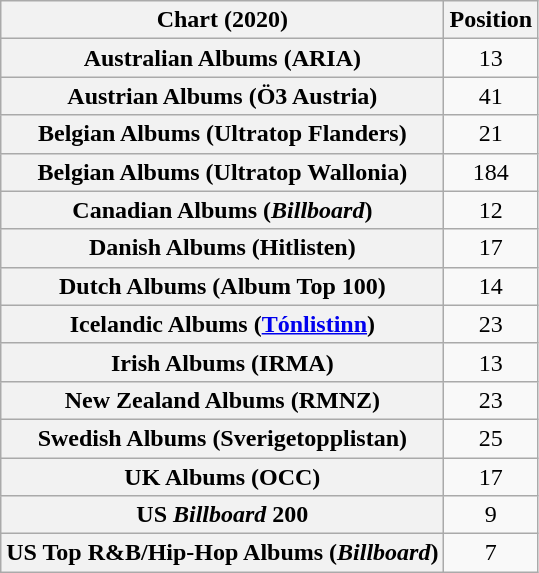<table class="wikitable sortable plainrowheaders" style="text-align:center">
<tr>
<th scope="col">Chart (2020)</th>
<th scope="col">Position</th>
</tr>
<tr>
<th scope="row">Australian Albums (ARIA)</th>
<td>13</td>
</tr>
<tr>
<th scope="row">Austrian Albums (Ö3 Austria)</th>
<td>41</td>
</tr>
<tr>
<th scope="row">Belgian Albums (Ultratop Flanders)</th>
<td>21</td>
</tr>
<tr>
<th scope="row">Belgian Albums (Ultratop Wallonia)</th>
<td>184</td>
</tr>
<tr>
<th scope="row">Canadian Albums (<em>Billboard</em>)</th>
<td>12</td>
</tr>
<tr>
<th scope="row">Danish Albums (Hitlisten)</th>
<td>17</td>
</tr>
<tr>
<th scope="row">Dutch Albums (Album Top 100)</th>
<td>14</td>
</tr>
<tr>
<th scope="row">Icelandic Albums (<a href='#'>Tónlistinn</a>)</th>
<td>23</td>
</tr>
<tr>
<th scope="row">Irish Albums (IRMA)</th>
<td>13</td>
</tr>
<tr>
<th scope="row">New Zealand Albums (RMNZ)</th>
<td>23</td>
</tr>
<tr>
<th scope="row">Swedish Albums (Sverigetopplistan)</th>
<td>25</td>
</tr>
<tr>
<th scope="row">UK Albums (OCC)</th>
<td>17</td>
</tr>
<tr>
<th scope="row">US <em>Billboard</em> 200</th>
<td>9</td>
</tr>
<tr>
<th scope="row">US Top R&B/Hip-Hop Albums (<em>Billboard</em>)</th>
<td>7</td>
</tr>
</table>
